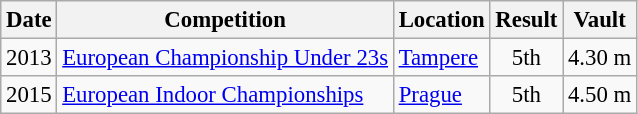<table class="wikitable" style="border-collapse: collapse; font-size: 95%; margin-bottom: 10px;">
<tr>
<th scope="col">Date</th>
<th scope="col">Competition</th>
<th scope="col">Location</th>
<th scope="col">Result</th>
<th scope="col">Vault</th>
</tr>
<tr>
<td>2013</td>
<td><a href='#'>European Championship Under 23s</a></td>
<td><a href='#'>Tampere</a></td>
<td align="center">5th</td>
<td>4.30 m</td>
</tr>
<tr>
<td>2015</td>
<td><a href='#'>European Indoor Championships</a></td>
<td><a href='#'>Prague</a></td>
<td align="center">5th</td>
<td>4.50 m</td>
</tr>
</table>
